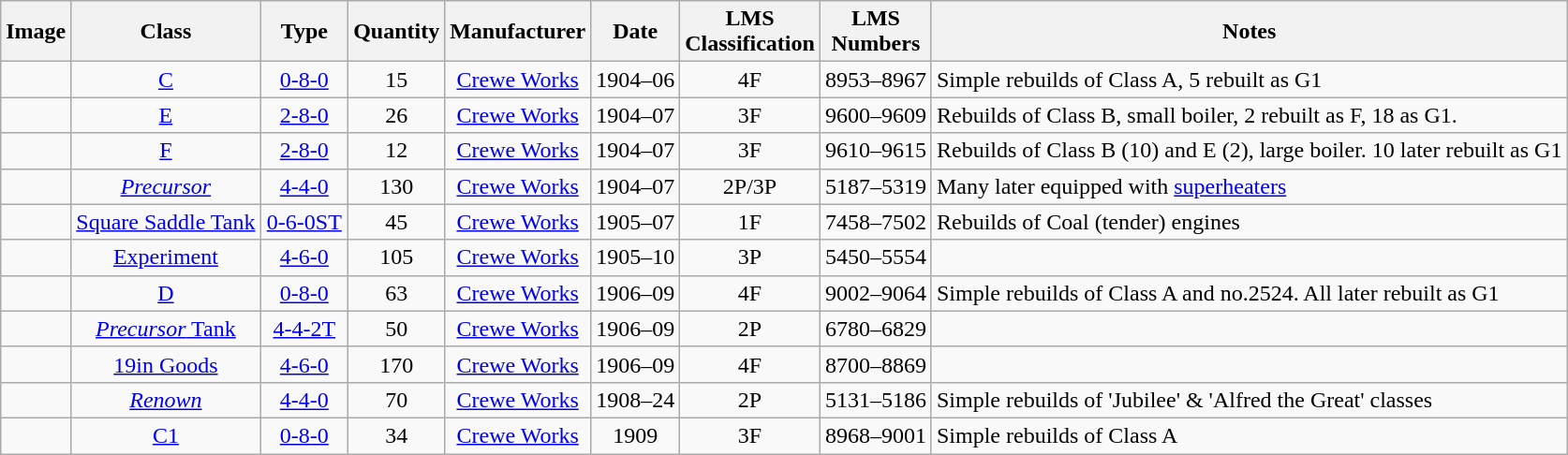<table class="wikitable" style=text-align:center>
<tr>
<th>Image</th>
<th>Class</th>
<th width=55px>Type</th>
<th>Quantity</th>
<th>Manufacturer</th>
<th>Date</th>
<th>LMS<br>Classification</th>
<th>LMS<br>Numbers</th>
<th>Notes</th>
</tr>
<tr>
<td></td>
<td><a href='#'>C</a></td>
<td><a href='#'>0-8-0</a></td>
<td>15</td>
<td><a href='#'>Crewe Works</a></td>
<td>1904–06</td>
<td>4F</td>
<td>8953–8967</td>
<td align=left> Simple rebuilds of Class A, 5 rebuilt as G1</td>
</tr>
<tr>
<td></td>
<td><a href='#'>E</a></td>
<td><a href='#'>2-8-0</a></td>
<td>26</td>
<td><a href='#'>Crewe Works</a></td>
<td>1904–07</td>
<td>3F</td>
<td>9600–9609</td>
<td align=left> Rebuilds of Class B, small boiler, 2 rebuilt as F, 18 as G1.</td>
</tr>
<tr>
<td></td>
<td><a href='#'>F</a></td>
<td><a href='#'>2-8-0</a></td>
<td>12</td>
<td><a href='#'>Crewe Works</a></td>
<td>1904–07</td>
<td>3F</td>
<td>9610–9615</td>
<td align=left> Rebuilds of Class B (10) and E (2), large boiler. 10 later rebuilt as G1</td>
</tr>
<tr>
<td></td>
<td><a href='#'><em>Precursor</em></a></td>
<td><a href='#'>4-4-0</a></td>
<td>130</td>
<td><a href='#'>Crewe Works</a></td>
<td>1904–07</td>
<td>2P/3P</td>
<td>5187–5319</td>
<td align=left> Many later equipped with <a href='#'>superheaters</a></td>
</tr>
<tr>
<td></td>
<td><a href='#'>Square Saddle Tank</a></td>
<td><a href='#'>0-6-0ST</a></td>
<td>45</td>
<td><a href='#'>Crewe Works</a></td>
<td>1905–07</td>
<td>1F</td>
<td>7458–7502</td>
<td align=left>Rebuilds of Coal (tender) engines</td>
</tr>
<tr>
<td></td>
<td><a href='#'>Experiment</a></td>
<td><a href='#'>4-6-0</a></td>
<td>105</td>
<td><a href='#'>Crewe Works</a></td>
<td>1905–10</td>
<td>3P</td>
<td>5450–5554</td>
<td align=left></td>
</tr>
<tr>
<td></td>
<td><a href='#'>D</a></td>
<td><a href='#'>0-8-0</a></td>
<td>63</td>
<td><a href='#'>Crewe Works</a></td>
<td>1906–09</td>
<td>4F</td>
<td>9002–9064</td>
<td align=left> Simple rebuilds of Class A and no.2524. All later rebuilt as G1</td>
</tr>
<tr>
<td></td>
<td><a href='#'><em>Precursor</em> Tank</a></td>
<td><a href='#'>4-4-2T</a></td>
<td>50</td>
<td><a href='#'>Crewe Works</a></td>
<td>1906–09</td>
<td>2P</td>
<td>6780–6829</td>
<td align=left></td>
</tr>
<tr>
<td></td>
<td><a href='#'>19in Goods</a></td>
<td><a href='#'>4-6-0</a></td>
<td>170</td>
<td><a href='#'>Crewe Works</a></td>
<td>1906–09</td>
<td>4F</td>
<td>8700–8869</td>
<td align=left></td>
</tr>
<tr>
<td></td>
<td><a href='#'><em>Renown</em></a></td>
<td><a href='#'>4-4-0</a></td>
<td>70</td>
<td><a href='#'>Crewe Works</a></td>
<td>1908–24</td>
<td>2P</td>
<td>5131–5186</td>
<td align=left>Simple rebuilds of 'Jubilee' & 'Alfred the Great' classes</td>
</tr>
<tr>
<td></td>
<td><a href='#'>C1</a></td>
<td><a href='#'>0-8-0</a></td>
<td>34</td>
<td><a href='#'>Crewe Works</a></td>
<td>1909</td>
<td>3F</td>
<td>8968–9001</td>
<td align=left> Simple rebuilds of Class A</td>
</tr>
</table>
